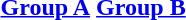<table>
<tr style="text-align:center">
<th><a href='#'>Group A</a></th>
<th><a href='#'>Group B</a></th>
</tr>
<tr style="vertical-align:top">
<td></td>
<td></td>
</tr>
</table>
